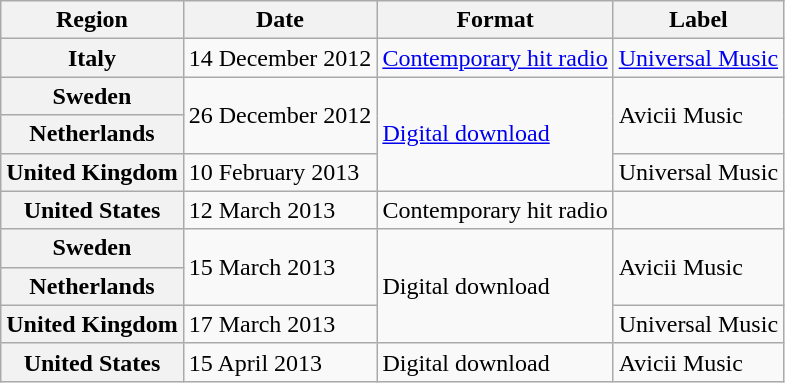<table class="wikitable plainrowheaders">
<tr>
<th scope="col">Region</th>
<th scope="col">Date</th>
<th scope="col">Format</th>
<th scope="col">Label</th>
</tr>
<tr>
<th scope="row">Italy</th>
<td>14 December 2012</td>
<td><a href='#'>Contemporary hit radio</a></td>
<td><a href='#'>Universal Music</a></td>
</tr>
<tr>
<th scope="row">Sweden</th>
<td rowspan="2">26 December 2012</td>
<td rowspan="3"><a href='#'>Digital download</a></td>
<td rowspan="2">Avicii Music</td>
</tr>
<tr>
<th scope="row">Netherlands</th>
</tr>
<tr>
<th scope="row">United Kingdom</th>
<td>10 February 2013</td>
<td>Universal Music</td>
</tr>
<tr>
<th scope="row">United States</th>
<td>12 March 2013</td>
<td>Contemporary hit radio</td>
<td></td>
</tr>
<tr>
<th scope="row">Sweden</th>
<td rowspan="2">15 March 2013</td>
<td rowspan="3">Digital download </td>
<td rowspan="2">Avicii Music</td>
</tr>
<tr>
<th scope="row">Netherlands</th>
</tr>
<tr>
<th scope="row">United Kingdom</th>
<td>17 March 2013</td>
<td>Universal Music</td>
</tr>
<tr>
<th scope="row">United States</th>
<td>15 April 2013</td>
<td>Digital download</td>
<td>Avicii Music</td>
</tr>
</table>
